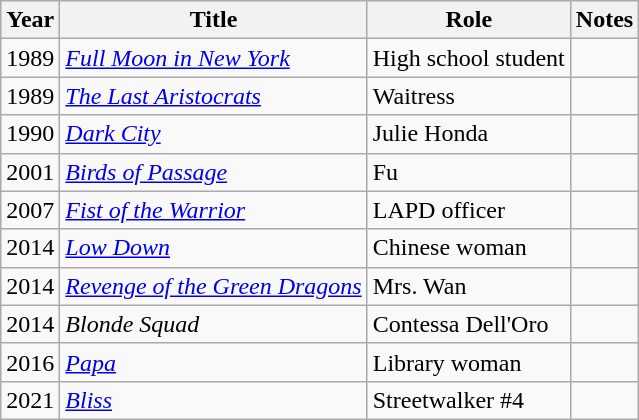<table class="wikitable sortable">
<tr>
<th>Year</th>
<th>Title</th>
<th>Role</th>
<th>Notes</th>
</tr>
<tr>
<td>1989</td>
<td><em><a href='#'>Full Moon in New York</a></em></td>
<td>High school student</td>
<td></td>
</tr>
<tr>
<td>1989</td>
<td><em><a href='#'>The Last Aristocrats</a></em></td>
<td>Waitress</td>
<td></td>
</tr>
<tr>
<td>1990</td>
<td><em><a href='#'>Dark City</a></em></td>
<td>Julie Honda</td>
<td></td>
</tr>
<tr>
<td>2001</td>
<td><em><a href='#'>Birds of Passage</a></em></td>
<td>Fu</td>
<td></td>
</tr>
<tr>
<td>2007</td>
<td><em><a href='#'>Fist of the Warrior</a></em></td>
<td>LAPD officer</td>
<td></td>
</tr>
<tr>
<td>2014</td>
<td><em><a href='#'>Low Down</a></em></td>
<td>Chinese woman</td>
<td></td>
</tr>
<tr>
<td>2014</td>
<td><em><a href='#'>Revenge of the Green Dragons</a></em></td>
<td>Mrs. Wan</td>
<td></td>
</tr>
<tr>
<td>2014</td>
<td><em>Blonde Squad</em></td>
<td>Contessa Dell'Oro</td>
</tr>
<tr>
<td>2016</td>
<td><em><a href='#'>Papa</a></em></td>
<td>Library woman</td>
<td></td>
</tr>
<tr>
<td>2021</td>
<td><em><a href='#'>Bliss</a></em></td>
<td>Streetwalker #4</td>
<td></td>
</tr>
</table>
